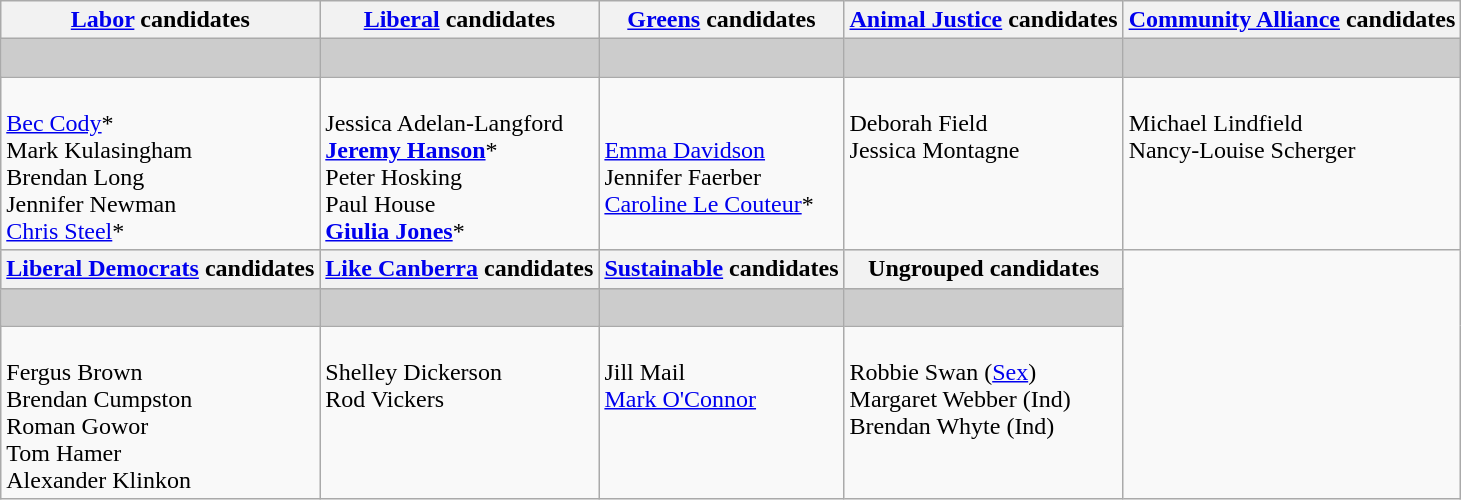<table class="wikitable">
<tr>
<th><a href='#'>Labor</a> candidates</th>
<th><a href='#'>Liberal</a> candidates</th>
<th><a href='#'>Greens</a> candidates</th>
<th><a href='#'>Animal Justice</a> candidates</th>
<th><a href='#'>Community Alliance</a> candidates</th>
</tr>
<tr bgcolor="#cccccc">
<td></td>
<td></td>
<td></td>
<td></td>
<td bgcolor=> </td>
</tr>
<tr>
<td><br><a href='#'>Bec Cody</a>*<br>
Mark Kulasingham<br>
Brendan Long<br>
Jennifer Newman<br>
<a href='#'>Chris Steel</a>*</td>
<td><br>Jessica Adelan-Langford<br>
<strong><a href='#'>Jeremy Hanson</a></strong>*<br>
Peter Hosking<br>
Paul House<br>
<strong><a href='#'>Giulia Jones</a></strong>*</td>
<td><br><a href='#'>Emma Davidson</a><br>
Jennifer Faerber<br>
<a href='#'>Caroline Le Couteur</a>*</td>
<td valign=top><br>Deborah Field<br>
Jessica Montagne</td>
<td valign=top><br>Michael Lindfield<br>
Nancy-Louise Scherger</td>
</tr>
<tr bgcolor="#cccccc">
<th><a href='#'>Liberal Democrats</a> candidates</th>
<th><a href='#'>Like Canberra</a> candidates</th>
<th><a href='#'>Sustainable</a> candidates</th>
<th>Ungrouped candidates</th>
</tr>
<tr bgcolor="#cccccc">
<td></td>
<td bgcolor=></td>
<td></td>
<td> </td>
</tr>
<tr>
<td valign=top><br>Fergus Brown<br>
Brendan Cumpston<br>
Roman Gowor<br>
Tom Hamer<br>
Alexander Klinkon</td>
<td valign=top><br>Shelley Dickerson<br>
Rod Vickers</td>
<td valign=top><br>Jill Mail<br>
<a href='#'>Mark O'Connor</a></td>
<td valign=top><br>Robbie Swan (<a href='#'>Sex</a>)<br>
Margaret Webber (Ind)<br>
Brendan Whyte (Ind)</td>
</tr>
</table>
